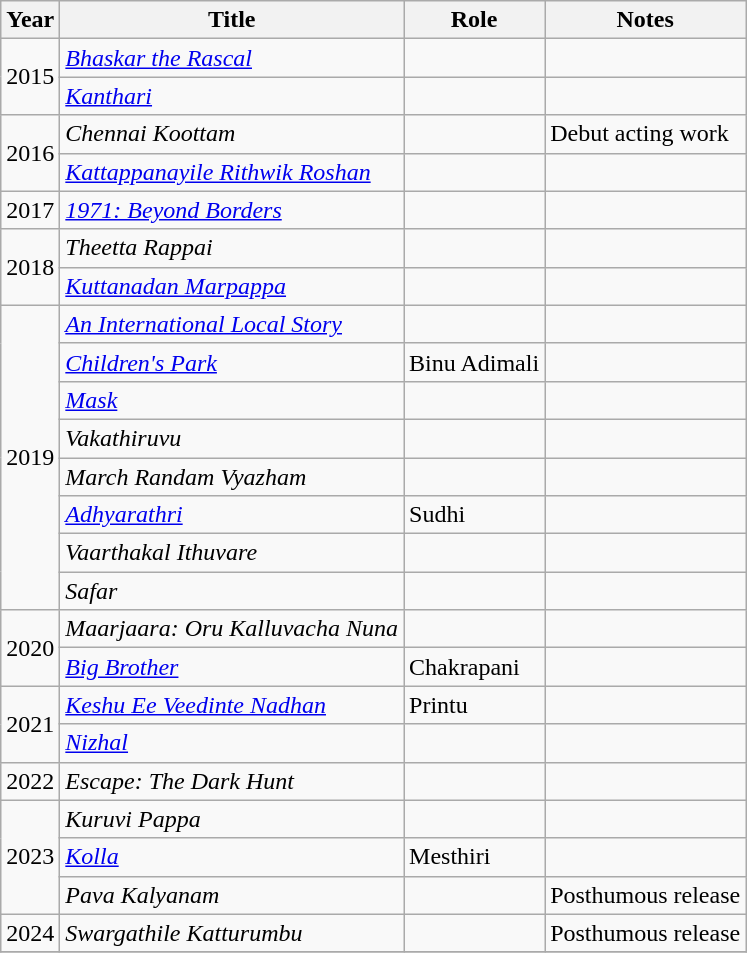<table class="wikitable sortable">
<tr>
<th>Year</th>
<th>Title</th>
<th>Role</th>
<th>Notes</th>
</tr>
<tr>
<td rowspan=2>2015</td>
<td><em><a href='#'>Bhaskar the Rascal</a></em></td>
<td></td>
<td></td>
</tr>
<tr>
<td><em><a href='#'>Kanthari</a></em></td>
<td></td>
<td></td>
</tr>
<tr>
<td rowspan=2>2016</td>
<td><em>Chennai Koottam</em></td>
<td></td>
<td>Debut acting work</td>
</tr>
<tr>
<td><em><a href='#'>Kattappanayile Rithwik Roshan</a></em></td>
<td></td>
<td></td>
</tr>
<tr>
<td>2017</td>
<td><em><a href='#'>1971: Beyond Borders</a></em></td>
<td></td>
<td></td>
</tr>
<tr>
<td rowspan=2>2018</td>
<td><em>Theetta Rappai</em></td>
<td></td>
<td></td>
</tr>
<tr>
<td><em><a href='#'>Kuttanadan Marpappa</a></em></td>
<td></td>
<td></td>
</tr>
<tr>
<td rowspan="8">2019</td>
<td><em><a href='#'>An International Local Story</a></em></td>
<td></td>
<td></td>
</tr>
<tr>
<td><em><a href='#'>Children's Park</a></em></td>
<td>Binu Adimali</td>
<td></td>
</tr>
<tr>
<td><em><a href='#'>Mask</a></em></td>
<td></td>
<td></td>
</tr>
<tr>
<td><em>Vakathiruvu</em></td>
<td></td>
<td></td>
</tr>
<tr>
<td><em>March Randam Vyazham</em></td>
<td></td>
<td></td>
</tr>
<tr>
<td><em><a href='#'>Adhyarathri</a></em></td>
<td>Sudhi</td>
<td></td>
</tr>
<tr>
<td><em>Vaarthakal Ithuvare</em></td>
<td></td>
<td></td>
</tr>
<tr>
<td><em>Safar</em></td>
<td></td>
<td></td>
</tr>
<tr>
<td rowspan=2>2020</td>
<td><em>Maarjaara: Oru Kalluvacha Nuna</em></td>
<td></td>
<td></td>
</tr>
<tr>
<td><em><a href='#'>Big Brother</a></em></td>
<td>Chakrapani</td>
<td></td>
</tr>
<tr>
<td rowspan=2>2021</td>
<td><em><a href='#'>Keshu Ee Veedinte Nadhan</a></em></td>
<td>Printu</td>
<td></td>
</tr>
<tr>
<td><em><a href='#'>Nizhal</a></em></td>
<td></td>
<td></td>
</tr>
<tr>
<td>2022</td>
<td><em>Escape: The Dark Hunt</em></td>
<td></td>
<td></td>
</tr>
<tr>
<td rowspan=3>2023</td>
<td><em>Kuruvi Pappa</em></td>
<td></td>
<td></td>
</tr>
<tr>
<td><em><a href='#'>Kolla</a></em></td>
<td>Mesthiri</td>
<td></td>
</tr>
<tr>
<td><em>Pava Kalyanam</em></td>
<td></td>
<td>Posthumous release</td>
</tr>
<tr>
<td>2024</td>
<td><em>Swargathile Katturumbu</em></td>
<td></td>
<td>Posthumous release</td>
</tr>
<tr>
</tr>
</table>
